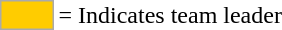<table>
<tr>
<td style="background:#fc0; border:1px solid #aaa; width:2em;"></td>
<td>= Indicates team leader</td>
</tr>
</table>
